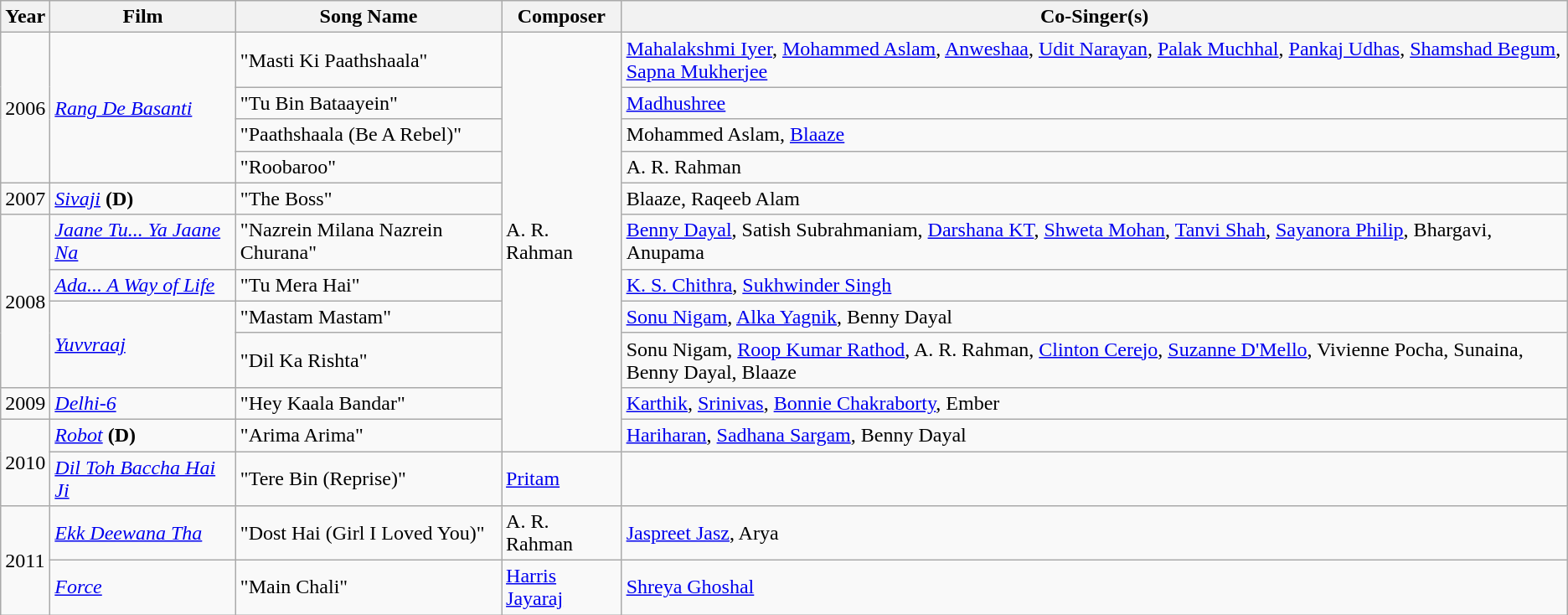<table class="wikitable">
<tr>
<th>Year</th>
<th>Film</th>
<th>Song Name</th>
<th>Composer</th>
<th>Co-Singer(s)</th>
</tr>
<tr>
<td rowspan="4">2006</td>
<td rowspan="4"><em><a href='#'>Rang De Basanti</a></em></td>
<td>"Masti Ki Paathshaala"</td>
<td rowspan="11">A. R. Rahman</td>
<td><a href='#'>Mahalakshmi Iyer</a>, <a href='#'>Mohammed Aslam</a>, <a href='#'>Anweshaa</a>, <a href='#'>Udit Narayan</a>, <a href='#'>Palak Muchhal</a>, <a href='#'>Pankaj Udhas</a>, <a href='#'>Shamshad Begum</a>, <a href='#'>Sapna Mukherjee</a></td>
</tr>
<tr>
<td>"Tu Bin Bataayein"</td>
<td><a href='#'>Madhushree</a></td>
</tr>
<tr>
<td>"Paathshaala (Be A Rebel)"</td>
<td>Mohammed Aslam, <a href='#'>Blaaze</a></td>
</tr>
<tr>
<td>"Roobaroo"</td>
<td>A. R. Rahman</td>
</tr>
<tr>
<td>2007</td>
<td><em><a href='#'>Sivaji</a></em> <strong>(D)</strong></td>
<td>"The Boss"</td>
<td>Blaaze, Raqeeb Alam</td>
</tr>
<tr>
<td rowspan="4">2008</td>
<td><em><a href='#'>Jaane Tu... Ya Jaane Na</a></em></td>
<td>"Nazrein Milana Nazrein Churana"</td>
<td><a href='#'>Benny Dayal</a>, Satish Subrahmaniam, <a href='#'>Darshana KT</a>, <a href='#'>Shweta Mohan</a>, <a href='#'>Tanvi Shah</a>, <a href='#'>Sayanora Philip</a>, Bhargavi, Anupama</td>
</tr>
<tr>
<td><em><a href='#'>Ada... A Way of Life</a></em></td>
<td>"Tu Mera Hai"</td>
<td><a href='#'>K. S. Chithra</a>, <a href='#'>Sukhwinder Singh</a></td>
</tr>
<tr>
<td rowspan="2"><em><a href='#'>Yuvvraaj</a></em></td>
<td>"Mastam Mastam"</td>
<td><a href='#'>Sonu Nigam</a>, <a href='#'>Alka Yagnik</a>, Benny Dayal</td>
</tr>
<tr>
<td>"Dil Ka Rishta"</td>
<td>Sonu Nigam, <a href='#'>Roop Kumar Rathod</a>, A. R. Rahman, <a href='#'>Clinton Cerejo</a>, <a href='#'>Suzanne D'Mello</a>, Vivienne Pocha, Sunaina, Benny Dayal, Blaaze</td>
</tr>
<tr>
<td>2009</td>
<td><em><a href='#'>Delhi-6</a></em></td>
<td>"Hey Kaala Bandar"</td>
<td><a href='#'>Karthik</a>, <a href='#'>Srinivas</a>, <a href='#'>Bonnie Chakraborty</a>, Ember</td>
</tr>
<tr>
<td rowspan="2">2010</td>
<td><em><a href='#'>Robot</a></em> <strong>(D)</strong></td>
<td>"Arima Arima"</td>
<td><a href='#'>Hariharan</a>, <a href='#'>Sadhana Sargam</a>, Benny Dayal</td>
</tr>
<tr>
<td><em><a href='#'>Dil Toh Baccha Hai Ji</a></em></td>
<td>"Tere Bin (Reprise)"</td>
<td><a href='#'>Pritam</a></td>
<td></td>
</tr>
<tr>
<td rowspan="2">2011</td>
<td><em><a href='#'>Ekk Deewana Tha</a></em></td>
<td>"Dost Hai (Girl I Loved You)"</td>
<td>A. R. Rahman</td>
<td><a href='#'>Jaspreet Jasz</a>, Arya</td>
</tr>
<tr>
<td><em><a href='#'>Force</a></em></td>
<td>"Main Chali"</td>
<td><a href='#'>Harris Jayaraj</a></td>
<td><a href='#'>Shreya Ghoshal</a></td>
</tr>
</table>
